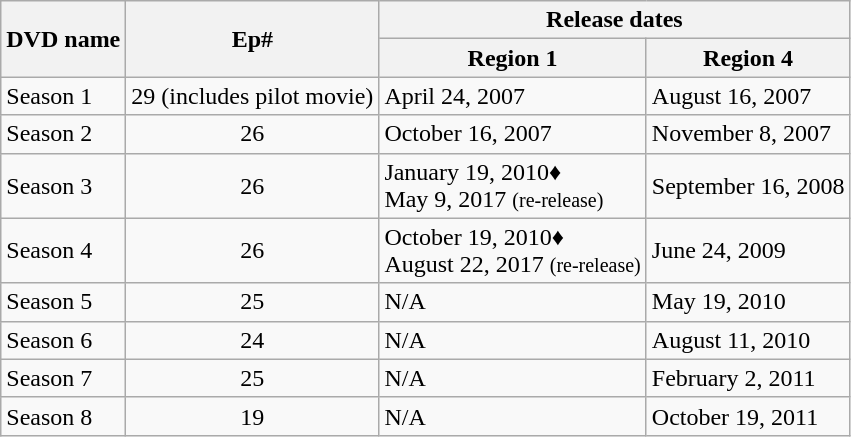<table class="wikitable">
<tr>
<th rowspan="2">DVD name</th>
<th rowspan="2">Ep#</th>
<th colspan="3">Release dates</th>
</tr>
<tr>
<th>Region 1</th>
<th>Region 4</th>
</tr>
<tr>
<td>Season 1</td>
<td align="center">29 (includes pilot movie)</td>
<td>April 24, 2007</td>
<td>August 16, 2007</td>
</tr>
<tr>
<td>Season 2</td>
<td align="center">26</td>
<td>October 16, 2007</td>
<td>November 8, 2007</td>
</tr>
<tr>
<td>Season 3</td>
<td align="center">26</td>
<td>January 19, 2010♦<br>May 9, 2017 <small>(re-release)</small></td>
<td>September 16, 2008</td>
</tr>
<tr>
<td>Season 4</td>
<td align="center">26</td>
<td>October 19, 2010♦<br>August 22, 2017 <small>(re-release)</small></td>
<td>June 24, 2009</td>
</tr>
<tr>
<td>Season 5</td>
<td align="center">25</td>
<td>N/A</td>
<td>May 19, 2010</td>
</tr>
<tr>
<td>Season 6</td>
<td align="center">24</td>
<td>N/A</td>
<td>August 11, 2010</td>
</tr>
<tr>
<td>Season 7</td>
<td align="center">25</td>
<td>N/A</td>
<td>February 2, 2011</td>
</tr>
<tr>
<td>Season 8</td>
<td align="center">19</td>
<td>N/A</td>
<td>October 19, 2011</td>
</tr>
</table>
